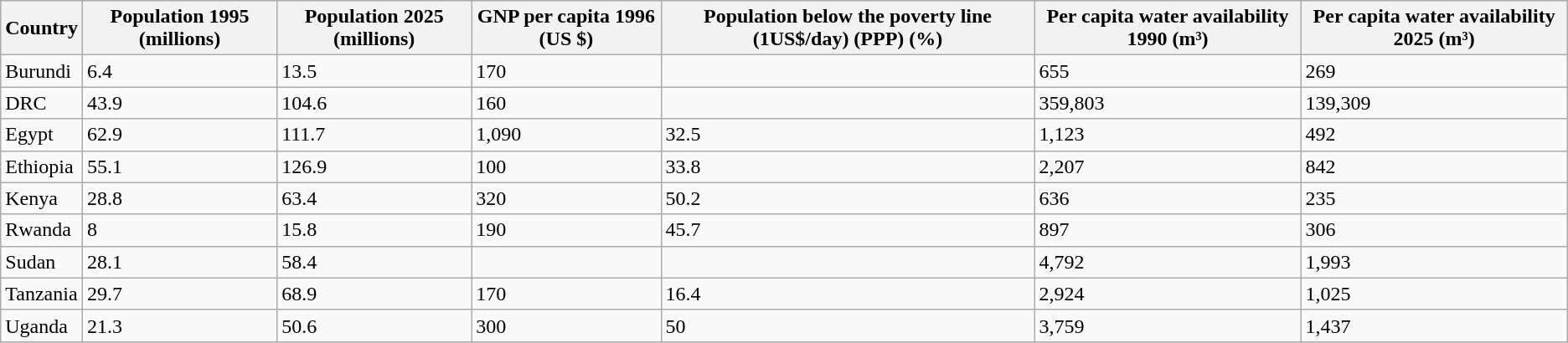<table class="wikitable sortable">
<tr>
<th scope="col" class="unsortable">Country</th>
<th>Population 1995 (millions)</th>
<th>Population 2025 (millions)</th>
<th>GNP per capita 1996 (US $)</th>
<th>Population below the poverty line (1US$/day) (PPP) (%)</th>
<th>Per capita water availability 1990 (m³)</th>
<th>Per capita water availability 2025 (m³)</th>
</tr>
<tr>
<td>Burundi</td>
<td>6.4</td>
<td>13.5</td>
<td>170</td>
<td></td>
<td>655</td>
<td>269</td>
</tr>
<tr>
<td>DRC</td>
<td>43.9</td>
<td>104.6</td>
<td>160</td>
<td></td>
<td>359,803</td>
<td>139,309</td>
</tr>
<tr>
<td>Egypt</td>
<td>62.9</td>
<td>111.7</td>
<td>1,090</td>
<td>32.5</td>
<td>1,123</td>
<td>492</td>
</tr>
<tr>
<td>Ethiopia</td>
<td>55.1</td>
<td>126.9</td>
<td>100</td>
<td>33.8</td>
<td>2,207</td>
<td>842</td>
</tr>
<tr>
<td>Kenya</td>
<td>28.8</td>
<td>63.4</td>
<td>320</td>
<td>50.2</td>
<td>636</td>
<td>235</td>
</tr>
<tr>
<td>Rwanda</td>
<td>8</td>
<td>15.8</td>
<td>190</td>
<td>45.7</td>
<td>897</td>
<td>306</td>
</tr>
<tr>
<td>Sudan</td>
<td>28.1</td>
<td>58.4</td>
<td></td>
<td></td>
<td>4,792</td>
<td>1,993</td>
</tr>
<tr>
<td>Tanzania</td>
<td>29.7</td>
<td>68.9</td>
<td>170</td>
<td>16.4</td>
<td>2,924</td>
<td>1,025</td>
</tr>
<tr>
<td>Uganda</td>
<td>21.3</td>
<td>50.6</td>
<td>300</td>
<td>50</td>
<td>3,759</td>
<td>1,437</td>
</tr>
</table>
